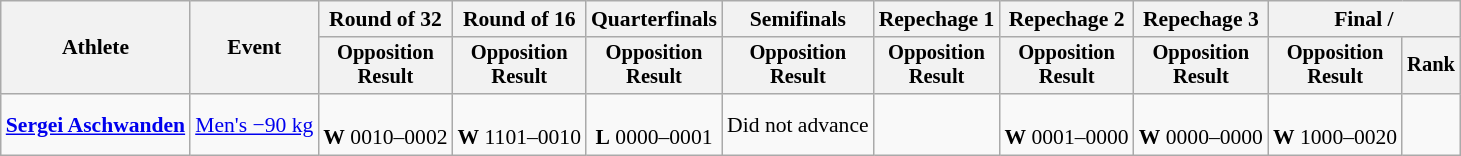<table class="wikitable" style="font-size:90%">
<tr>
<th rowspan="2">Athlete</th>
<th rowspan="2">Event</th>
<th>Round of 32</th>
<th>Round of 16</th>
<th>Quarterfinals</th>
<th>Semifinals</th>
<th>Repechage 1</th>
<th>Repechage 2</th>
<th>Repechage 3</th>
<th colspan=2>Final / </th>
</tr>
<tr style="font-size:95%">
<th>Opposition<br>Result</th>
<th>Opposition<br>Result</th>
<th>Opposition<br>Result</th>
<th>Opposition<br>Result</th>
<th>Opposition<br>Result</th>
<th>Opposition<br>Result</th>
<th>Opposition<br>Result</th>
<th>Opposition<br>Result</th>
<th>Rank</th>
</tr>
<tr align=center>
<td align=left><strong><a href='#'>Sergei Aschwanden</a></strong></td>
<td align=left><a href='#'>Men's −90 kg</a></td>
<td><br><strong>W</strong> 0010–0002</td>
<td><br><strong>W</strong> 1101–0010</td>
<td><br><strong>L</strong> 0000–0001</td>
<td>Did not advance</td>
<td></td>
<td><br><strong>W</strong> 0001–0000</td>
<td><br><strong>W</strong> 0000–0000 </td>
<td><br><strong>W</strong> 1000–0020</td>
<td></td>
</tr>
</table>
